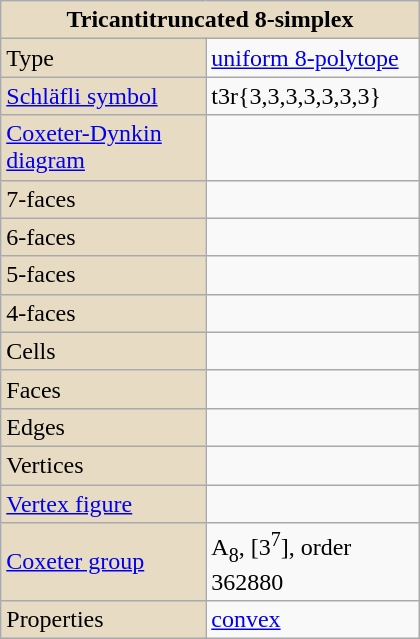<table class="wikitable" align="right" style="margin-left:10px" width="280">
<tr>
<th style="background:#e7dcc3;" colspan="2">Tricantitruncated 8-simplex</th>
</tr>
<tr>
<td style="background:#e7dcc3;">Type</td>
<td><a href='#'>uniform 8-polytope</a></td>
</tr>
<tr>
<td style="background:#e7dcc3;"><a href='#'>Schläfli symbol</a></td>
<td>t3r{3,3,3,3,3,3,3}</td>
</tr>
<tr>
<td style="background:#e7dcc3;"><a href='#'>Coxeter-Dynkin diagram</a></td>
<td></td>
</tr>
<tr>
<td style="background:#e7dcc3;">7-faces</td>
<td></td>
</tr>
<tr>
<td style="background:#e7dcc3;">6-faces</td>
<td></td>
</tr>
<tr>
<td style="background:#e7dcc3;">5-faces</td>
<td></td>
</tr>
<tr>
<td style="background:#e7dcc3;">4-faces</td>
<td></td>
</tr>
<tr>
<td style="background:#e7dcc3;">Cells</td>
<td></td>
</tr>
<tr>
<td style="background:#e7dcc3;">Faces</td>
<td></td>
</tr>
<tr>
<td style="background:#e7dcc3;">Edges</td>
<td></td>
</tr>
<tr>
<td style="background:#e7dcc3;">Vertices</td>
<td></td>
</tr>
<tr>
<td style="background:#e7dcc3;"><a href='#'>Vertex figure</a></td>
<td></td>
</tr>
<tr>
<td style="background:#e7dcc3;"><a href='#'>Coxeter group</a></td>
<td>A<sub>8</sub>, [3<sup>7</sup>], order 362880</td>
</tr>
<tr>
<td style="background:#e7dcc3;">Properties</td>
<td><a href='#'>convex</a></td>
</tr>
</table>
